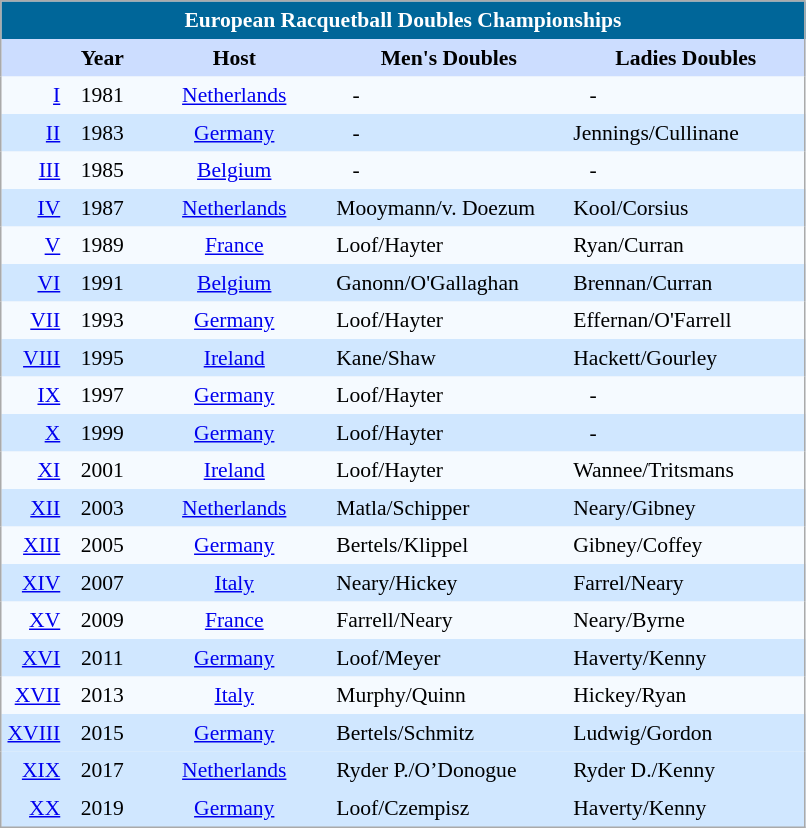<table cellpadding="4" cellspacing="0" style="background: #f9f9f9; border: 1px #aaa solid; border-collapse: collapse; font-size: 90%;">
<tr align=center bgcolor=#006699 style="color:white;">
<th width=100% colspan=5><strong>European Racquetball Doubles Championships</strong></th>
</tr>
<tr align=center bgcolor=#ccddff>
<th width=25></th>
<th width=40>Year</th>
<th width=120>Host</th>
<th width=150>Men's Doubles</th>
<th width=150>Ladies Doubles</th>
</tr>
<tr bgcolor=#F5FAFF>
<td align="right"><a href='#'>I</a></td>
<td align="center">1981</td>
<td align="center"><a href='#'>Netherlands</a></td>
<td>   -</td>
<td>   -</td>
</tr>
<tr bgcolor=#D0E7FF>
<td align="right"><a href='#'>II</a></td>
<td align="center">1983</td>
<td align="center"><a href='#'>Germany</a></td>
<td>   -</td>
<td> Jennings/Cullinane</td>
</tr>
<tr bgcolor=#F5FAFF>
<td align="right"><a href='#'>III</a></td>
<td align="center">1985</td>
<td align="center"><a href='#'>Belgium</a></td>
<td>   -</td>
<td>   -</td>
</tr>
<tr bgcolor=#D0E7FF>
<td align="right"><a href='#'>IV</a></td>
<td align="center">1987</td>
<td align="center"><a href='#'>Netherlands</a></td>
<td> Mooymann/v. Doezum</td>
<td> Kool/Corsius</td>
</tr>
<tr bgcolor=#F5FAFF>
<td align="right"><a href='#'>V</a></td>
<td align="center">1989</td>
<td align="center"><a href='#'>France</a></td>
<td> Loof/Hayter</td>
<td> Ryan/Curran</td>
</tr>
<tr bgcolor=#D0E7FF>
<td align="right"><a href='#'>VI</a></td>
<td align="center">1991</td>
<td align="center"><a href='#'>Belgium</a></td>
<td> Ganonn/O'Gallaghan</td>
<td> Brennan/Curran</td>
</tr>
<tr bgcolor=#F5FAFF>
<td align="right"><a href='#'>VII</a></td>
<td align="center">1993</td>
<td align="center"><a href='#'>Germany</a></td>
<td> Loof/Hayter</td>
<td> Effernan/O'Farrell</td>
</tr>
<tr bgcolor=#D0E7FF>
<td align="right"><a href='#'>VIII</a></td>
<td align="center">1995</td>
<td align="center"><a href='#'>Ireland</a></td>
<td> Kane/Shaw</td>
<td> Hackett/Gourley</td>
</tr>
<tr bgcolor=#F5FAFF>
<td align="right"><a href='#'>IX</a></td>
<td align="center">1997</td>
<td align="center"><a href='#'>Germany</a></td>
<td> Loof/Hayter</td>
<td>   -</td>
</tr>
<tr bgcolor=#D0E7FF>
<td align="right"><a href='#'>X</a></td>
<td align="center">1999</td>
<td align="center"><a href='#'>Germany</a></td>
<td> Loof/Hayter</td>
<td>   -</td>
</tr>
<tr bgcolor=#F5FAFF>
<td align="right"><a href='#'>XI</a></td>
<td align="center">2001</td>
<td align="center"><a href='#'>Ireland</a></td>
<td> Loof/Hayter</td>
<td> Wannee/Tritsmans</td>
</tr>
<tr bgcolor=#D0E7FF>
<td align="right"><a href='#'>XII</a></td>
<td align="center">2003</td>
<td align="center"><a href='#'>Netherlands</a></td>
<td> Matla/Schipper</td>
<td> Neary/Gibney</td>
</tr>
<tr bgcolor=#F5FAFF>
<td align="right"><a href='#'>XIII</a></td>
<td align="center">2005</td>
<td align="center"><a href='#'>Germany</a></td>
<td> Bertels/Klippel</td>
<td> Gibney/Coffey</td>
</tr>
<tr bgcolor=#D0E7FF>
<td align="right"><a href='#'>XIV</a></td>
<td align="center">2007</td>
<td align="center"><a href='#'>Italy</a></td>
<td> Neary/Hickey</td>
<td> Farrel/Neary</td>
</tr>
<tr bgcolor=#F5FAFF>
<td align="right"><a href='#'>XV</a></td>
<td align="center">2009</td>
<td align="center"><a href='#'>France</a></td>
<td> Farrell/Neary</td>
<td> Neary/Byrne</td>
</tr>
<tr bgcolor=#D0E7FF>
<td align="right"><a href='#'>XVI</a></td>
<td align="center">2011</td>
<td align="center"><a href='#'>Germany</a></td>
<td> Loof/Meyer</td>
<td> Haverty/Kenny</td>
</tr>
<tr bgcolor=#F5FAFF>
<td align="right"><a href='#'>XVII</a></td>
<td align="center">2013</td>
<td align="center"><a href='#'>Italy</a></td>
<td> Murphy/Quinn</td>
<td> Hickey/Ryan</td>
</tr>
<tr bgcolor=#D0E7FF>
<td align="right"><a href='#'>XVIII</a></td>
<td align="center">2015</td>
<td align="center"><a href='#'>Germany</a></td>
<td> Bertels/Schmitz</td>
<td> Ludwig/Gordon</td>
</tr>
<tr bgcolor=#D0E7FF>
<td align="right"><a href='#'>XIX</a></td>
<td align="center">2017</td>
<td align="center"><a href='#'>Netherlands</a></td>
<td> Ryder P./O’Donogue</td>
<td> Ryder D./Kenny</td>
</tr>
<tr bgcolor=#D0E7FF>
<td align="right"><a href='#'>XX</a></td>
<td align="center">2019</td>
<td align="center"><a href='#'>Germany</a></td>
<td> Loof/Czempisz</td>
<td> Haverty/Kenny</td>
</tr>
</table>
